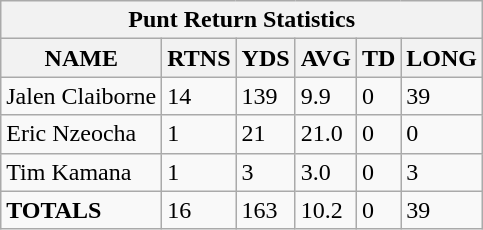<table class="wikitable sortable collapsible collapsed">
<tr>
<th colspan="8">Punt Return Statistics</th>
</tr>
<tr>
<th>NAME</th>
<th>RTNS</th>
<th>YDS</th>
<th>AVG</th>
<th>TD</th>
<th>LONG</th>
</tr>
<tr>
<td>Jalen Claiborne</td>
<td>14</td>
<td>139</td>
<td>9.9</td>
<td>0</td>
<td>39</td>
</tr>
<tr>
<td>Eric Nzeocha</td>
<td>1</td>
<td>21</td>
<td>21.0</td>
<td>0</td>
<td>0</td>
</tr>
<tr>
<td>Tim Kamana</td>
<td>1</td>
<td>3</td>
<td>3.0</td>
<td>0</td>
<td>3</td>
</tr>
<tr>
<td><strong>TOTALS</strong></td>
<td>16</td>
<td>163</td>
<td>10.2</td>
<td>0</td>
<td>39</td>
</tr>
</table>
